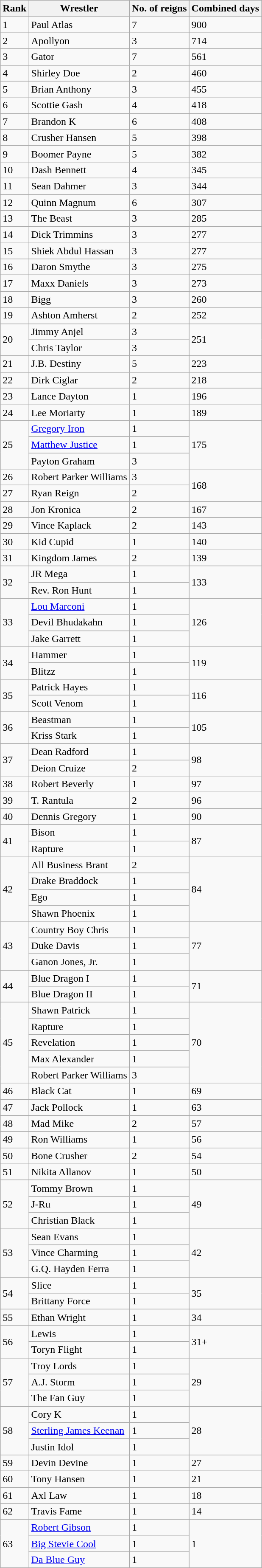<table class="wikitable sortable">
<tr>
<th>Rank</th>
<th>Wrestler</th>
<th>No. of reigns</th>
<th>Combined days</th>
</tr>
<tr>
<td>1</td>
<td>Paul Atlas</td>
<td>7</td>
<td>900</td>
</tr>
<tr>
<td>2</td>
<td>Apollyon</td>
<td>3</td>
<td>714</td>
</tr>
<tr>
<td>3</td>
<td>Gator</td>
<td>7</td>
<td>561</td>
</tr>
<tr>
<td>4</td>
<td>Shirley Doe</td>
<td>2</td>
<td>460</td>
</tr>
<tr>
<td>5</td>
<td>Brian Anthony</td>
<td>3</td>
<td>455</td>
</tr>
<tr>
<td>6</td>
<td>Scottie Gash</td>
<td>4</td>
<td>418</td>
</tr>
<tr>
<td>7</td>
<td>Brandon K</td>
<td>6</td>
<td>408</td>
</tr>
<tr>
<td>8</td>
<td>Crusher Hansen</td>
<td>5</td>
<td>398</td>
</tr>
<tr>
<td>9</td>
<td>Boomer Payne</td>
<td>5</td>
<td>382</td>
</tr>
<tr>
<td>10</td>
<td>Dash Bennett</td>
<td>4</td>
<td>345</td>
</tr>
<tr>
<td>11</td>
<td>Sean Dahmer</td>
<td>3</td>
<td>344</td>
</tr>
<tr>
<td>12</td>
<td>Quinn Magnum</td>
<td>6</td>
<td>307</td>
</tr>
<tr>
<td>13</td>
<td>The Beast</td>
<td>3</td>
<td>285</td>
</tr>
<tr>
<td>14</td>
<td>Dick Trimmins</td>
<td>3</td>
<td>277</td>
</tr>
<tr>
<td>15</td>
<td>Shiek Abdul Hassan</td>
<td>3</td>
<td>277</td>
</tr>
<tr>
<td>16</td>
<td>Daron Smythe</td>
<td>3</td>
<td>275</td>
</tr>
<tr>
<td>17</td>
<td>Maxx Daniels</td>
<td>3</td>
<td>273</td>
</tr>
<tr>
<td>18</td>
<td>Bigg</td>
<td>3</td>
<td>260</td>
</tr>
<tr>
<td>19</td>
<td>Ashton Amherst</td>
<td>2</td>
<td>252</td>
</tr>
<tr>
<td rowspan=2>20</td>
<td>Jimmy Anjel</td>
<td>3</td>
<td rowspan=2>251</td>
</tr>
<tr>
<td>Chris Taylor</td>
<td>3</td>
</tr>
<tr>
<td>21</td>
<td>J.B. Destiny</td>
<td>5</td>
<td>223</td>
</tr>
<tr>
<td>22</td>
<td>Dirk Ciglar</td>
<td>2</td>
<td>218</td>
</tr>
<tr>
<td>23</td>
<td>Lance Dayton</td>
<td>1</td>
<td>196</td>
</tr>
<tr>
<td>24</td>
<td>Lee Moriarty</td>
<td>1</td>
<td>189</td>
</tr>
<tr>
<td rowspan=3>25</td>
<td><a href='#'>Gregory Iron</a></td>
<td>1</td>
<td rowspan=3>175</td>
</tr>
<tr>
<td><a href='#'>Matthew Justice</a></td>
<td>1</td>
</tr>
<tr>
<td>Payton Graham</td>
<td>3</td>
</tr>
<tr>
<td>26</td>
<td>Robert Parker Williams</td>
<td>3</td>
<td rowspan=2>168</td>
</tr>
<tr>
<td>27</td>
<td>Ryan Reign</td>
<td>2</td>
</tr>
<tr>
<td>28</td>
<td>Jon Kronica</td>
<td>2</td>
<td>167</td>
</tr>
<tr>
<td>29</td>
<td>Vince Kaplack</td>
<td>2</td>
<td>143</td>
</tr>
<tr>
<td>30</td>
<td>Kid Cupid</td>
<td>1</td>
<td>140</td>
</tr>
<tr>
<td>31</td>
<td>Kingdom James</td>
<td>2</td>
<td>139</td>
</tr>
<tr>
<td rowspan=2>32</td>
<td>JR Mega</td>
<td>1</td>
<td rowspan=2>133</td>
</tr>
<tr>
<td>Rev. Ron Hunt</td>
<td>1</td>
</tr>
<tr>
<td rowspan=3>33</td>
<td><a href='#'>Lou Marconi</a></td>
<td>1</td>
<td rowspan=3>126</td>
</tr>
<tr>
<td>Devil Bhudakahn</td>
<td>1</td>
</tr>
<tr>
<td>Jake Garrett</td>
<td>1</td>
</tr>
<tr>
<td rowspan=2>34</td>
<td>Hammer</td>
<td>1</td>
<td rowspan=2>119</td>
</tr>
<tr>
<td>Blitzz</td>
<td>1</td>
</tr>
<tr>
<td rowspan=2>35</td>
<td>Patrick Hayes</td>
<td>1</td>
<td rowspan=2>116</td>
</tr>
<tr>
<td>Scott Venom</td>
<td>1</td>
</tr>
<tr>
<td rowspan=2>36</td>
<td>Beastman</td>
<td>1</td>
<td rowspan=2>105</td>
</tr>
<tr>
<td>Kriss Stark</td>
<td>1</td>
</tr>
<tr>
<td rowspan=2>37</td>
<td>Dean Radford</td>
<td>1</td>
<td rowspan=2>98</td>
</tr>
<tr>
<td>Deion Cruize</td>
<td>2</td>
</tr>
<tr>
<td>38</td>
<td>Robert Beverly</td>
<td>1</td>
<td>97</td>
</tr>
<tr>
<td>39</td>
<td>T. Rantula</td>
<td>2</td>
<td>96</td>
</tr>
<tr>
<td>40</td>
<td>Dennis Gregory</td>
<td>1</td>
<td>90</td>
</tr>
<tr>
<td rowspan=2>41</td>
<td>Bison</td>
<td>1</td>
<td rowspan=2>87</td>
</tr>
<tr>
<td>Rapture</td>
<td>1</td>
</tr>
<tr>
<td rowspan=4>42</td>
<td>All Business Brant</td>
<td>2</td>
<td rowspan=4>84</td>
</tr>
<tr>
<td>Drake Braddock</td>
<td>1</td>
</tr>
<tr>
<td>Ego</td>
<td>1</td>
</tr>
<tr>
<td>Shawn Phoenix</td>
<td>1</td>
</tr>
<tr>
<td rowspan=3>43</td>
<td>Country Boy Chris</td>
<td>1</td>
<td rowspan=3>77</td>
</tr>
<tr>
<td>Duke Davis</td>
<td>1</td>
</tr>
<tr>
<td>Ganon Jones, Jr.</td>
<td>1</td>
</tr>
<tr>
<td rowspan=2>44</td>
<td>Blue Dragon I</td>
<td>1</td>
<td rowspan=2>71</td>
</tr>
<tr>
<td>Blue Dragon II</td>
<td>1</td>
</tr>
<tr>
<td rowspan=5>45</td>
<td>Shawn Patrick</td>
<td>1</td>
<td rowspan=5>70</td>
</tr>
<tr>
<td>Rapture</td>
<td>1</td>
</tr>
<tr>
<td>Revelation</td>
<td>1</td>
</tr>
<tr>
<td>Max Alexander</td>
<td>1</td>
</tr>
<tr>
<td>Robert Parker Williams</td>
<td>3</td>
</tr>
<tr>
<td>46</td>
<td>Black Cat</td>
<td>1</td>
<td>69</td>
</tr>
<tr>
<td>47</td>
<td>Jack Pollock</td>
<td>1</td>
<td>63</td>
</tr>
<tr>
<td>48</td>
<td>Mad Mike</td>
<td>2</td>
<td>57</td>
</tr>
<tr>
<td>49</td>
<td>Ron Williams</td>
<td>1</td>
<td>56</td>
</tr>
<tr>
<td>50</td>
<td>Bone Crusher</td>
<td>2</td>
<td>54</td>
</tr>
<tr>
<td>51</td>
<td>Nikita Allanov</td>
<td>1</td>
<td>50</td>
</tr>
<tr>
<td rowspan=3>52</td>
<td>Tommy Brown</td>
<td>1</td>
<td rowspan=3>49</td>
</tr>
<tr>
<td>J-Ru</td>
<td>1</td>
</tr>
<tr>
<td>Christian Black</td>
<td>1</td>
</tr>
<tr>
<td rowspan=3>53</td>
<td>Sean Evans</td>
<td>1</td>
<td rowspan=3>42</td>
</tr>
<tr>
<td>Vince Charming</td>
<td>1</td>
</tr>
<tr>
<td>G.Q. Hayden Ferra</td>
<td>1</td>
</tr>
<tr>
<td rowspan=2>54</td>
<td>Slice</td>
<td>1</td>
<td rowspan=2>35</td>
</tr>
<tr>
<td>Brittany Force</td>
<td>1</td>
</tr>
<tr>
<td>55</td>
<td>Ethan Wright</td>
<td>1</td>
<td>34</td>
</tr>
<tr>
<td rowspan=2>56</td>
<td>Lewis</td>
<td>1</td>
<td rowspan=2>31+</td>
</tr>
<tr>
<td>Toryn Flight</td>
<td>1</td>
</tr>
<tr>
<td rowspan=3>57</td>
<td>Troy Lords</td>
<td>1</td>
<td rowspan=3>29</td>
</tr>
<tr>
<td>A.J. Storm</td>
<td>1</td>
</tr>
<tr>
<td>The Fan Guy</td>
<td>1</td>
</tr>
<tr>
<td rowspan=3>58</td>
<td>Cory K</td>
<td>1</td>
<td rowspan=3>28</td>
</tr>
<tr>
<td><a href='#'>Sterling James Keenan</a></td>
<td>1</td>
</tr>
<tr>
<td>Justin Idol</td>
<td>1</td>
</tr>
<tr>
<td>59</td>
<td>Devin Devine</td>
<td>1</td>
<td>27</td>
</tr>
<tr>
<td>60</td>
<td>Tony Hansen</td>
<td>1</td>
<td>21</td>
</tr>
<tr>
<td>61</td>
<td>Axl Law</td>
<td>1</td>
<td>18</td>
</tr>
<tr>
<td>62</td>
<td>Travis Fame</td>
<td>1</td>
<td>14</td>
</tr>
<tr>
<td rowspan=3>63</td>
<td><a href='#'>Robert Gibson</a></td>
<td>1</td>
<td rowspan=3>1</td>
</tr>
<tr>
<td><a href='#'>Big Stevie Cool</a></td>
<td>1</td>
</tr>
<tr>
<td><a href='#'>Da Blue Guy</a></td>
<td>1</td>
</tr>
</table>
